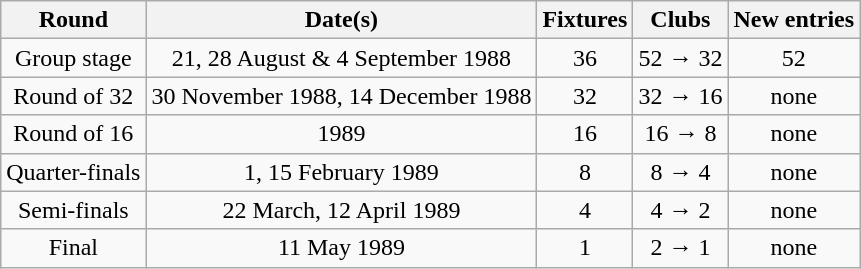<table class="wikitable" style="text-align:center">
<tr>
<th>Round</th>
<th>Date(s)</th>
<th>Fixtures</th>
<th>Clubs</th>
<th>New entries</th>
</tr>
<tr>
<td>Group stage</td>
<td>21, 28 August & 4 September 1988</td>
<td>36</td>
<td>52 → 32</td>
<td>52</td>
</tr>
<tr>
<td>Round of 32</td>
<td>30 November 1988, 14 December 1988</td>
<td>32</td>
<td>32 → 16</td>
<td>none</td>
</tr>
<tr>
<td>Round of 16</td>
<td>1989</td>
<td>16</td>
<td>16 → 8</td>
<td>none</td>
</tr>
<tr>
<td>Quarter-finals</td>
<td>1, 15 February 1989</td>
<td>8</td>
<td>8 → 4</td>
<td>none</td>
</tr>
<tr>
<td>Semi-finals</td>
<td>22 March, 12 April 1989</td>
<td>4</td>
<td>4 → 2</td>
<td>none</td>
</tr>
<tr>
<td>Final</td>
<td>11 May 1989</td>
<td>1</td>
<td>2 → 1</td>
<td>none</td>
</tr>
</table>
